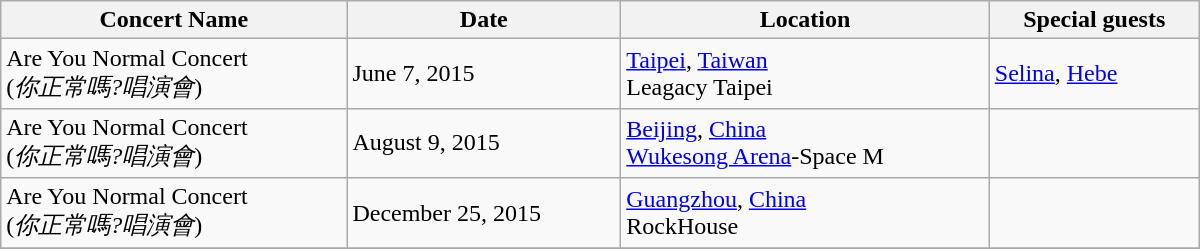<table class="wikitable" style="width:800px;">
<tr>
<th align="left">Concert Name</th>
<th align="left">Date</th>
<th align="left">Location</th>
<th align="left">Special guests</th>
</tr>
<tr>
<td align="left">Are You Normal Concert<br>(<em>你正常嗎?唱演會</em>)</td>
<td align="left">June 7, 2015</td>
<td align="left"><a href='#'>Taipei</a>, <a href='#'>Taiwan</a><br>Leagacy Taipei</td>
<td align="left"><a href='#'>Selina</a>, <a href='#'>Hebe</a></td>
</tr>
<tr>
<td align="left">Are You Normal Concert<br>(<em>你正常嗎?唱演會</em>)</td>
<td align="left">August 9, 2015</td>
<td align="left"><a href='#'>Beijing</a>, <a href='#'>China</a><br><a href='#'>Wukesong Arena</a>-Space M</td>
<td align="left"></td>
</tr>
<tr>
<td align="left">Are You Normal Concert<br>(<em>你正常嗎?唱演會</em>)</td>
<td align="left">December 25, 2015</td>
<td align="left"><a href='#'>Guangzhou</a>, <a href='#'>China</a><br>RockHouse</td>
<td align="left"></td>
</tr>
<tr>
</tr>
</table>
